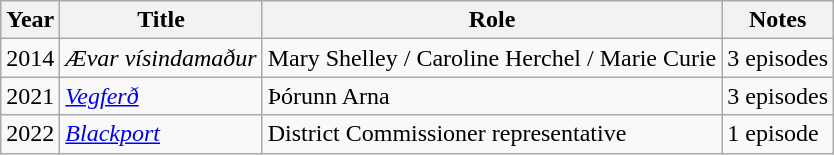<table class="wikitable sortable">
<tr>
<th>Year</th>
<th>Title</th>
<th>Role</th>
<th class="unsortable">Notes</th>
</tr>
<tr>
<td>2014</td>
<td><em>Ævar vísindamaður</em></td>
<td>Mary Shelley / Caroline Herchel / Marie Curie</td>
<td>3 episodes</td>
</tr>
<tr>
<td>2021</td>
<td><em><a href='#'>Vegferð</a></em></td>
<td>Þórunn Arna</td>
<td>3 episodes</td>
</tr>
<tr>
<td>2022</td>
<td><em><a href='#'>Blackport</a></em></td>
<td>District Commissioner representative</td>
<td>1 episode</td>
</tr>
</table>
